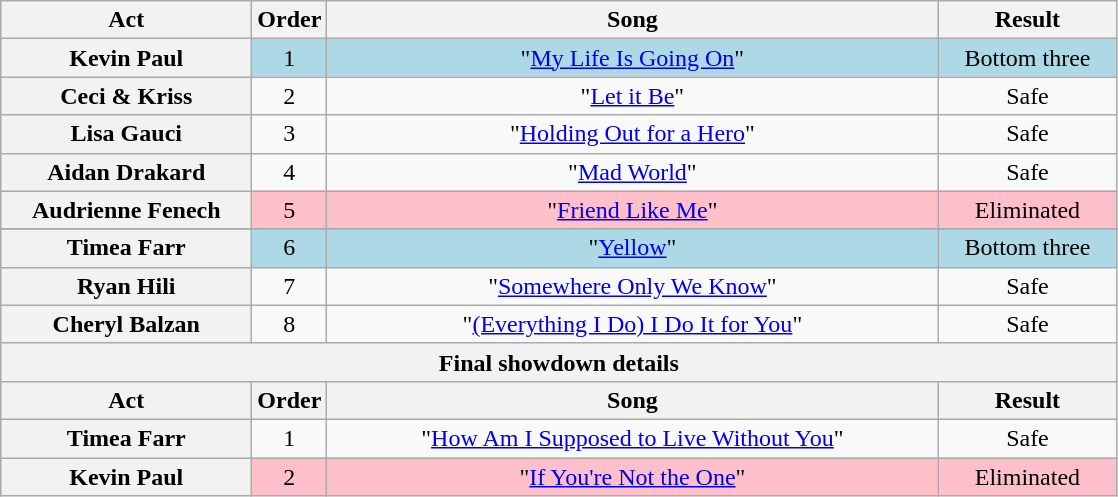<table class="wikitable plainrowheaders" style="text-align:center;">
<tr>
<th scope="col" style="width:10em;">Act</th>
<th scope="col">Order</th>
<th scope="col" style="width:25em;">Song</th>
<th scope="col" style="width:7em;">Result</th>
</tr>
<tr style="background:lightblue;">
<th scope="row">Kevin Paul</th>
<td>1</td>
<td>"<a href='#'>My Life Is Going On</a>"</td>
<td>Bottom three</td>
</tr>
<tr>
<th scope="row">Ceci & Kriss</th>
<td>2</td>
<td>"<a href='#'>Let it Be</a>"</td>
<td>Safe</td>
</tr>
<tr>
<th scope="row">Lisa Gauci</th>
<td>3</td>
<td>"<a href='#'>Holding Out for a Hero</a>"</td>
<td>Safe</td>
</tr>
<tr>
<th scope="row">Aidan Drakard</th>
<td>4</td>
<td>"<a href='#'>Mad World</a>"</td>
<td>Safe</td>
</tr>
<tr style="background:pink;">
<th scope="row">Audrienne Fenech</th>
<td>5</td>
<td>"<a href='#'>Friend Like Me</a>"</td>
<td>Eliminated</td>
</tr>
<tr>
</tr>
<tr style="background:lightblue;">
<th scope="row">Timea Farr</th>
<td>6</td>
<td>"<a href='#'>Yellow</a>"</td>
<td>Bottom three</td>
</tr>
<tr>
<th scope="row">Ryan Hili</th>
<td>7</td>
<td>"<a href='#'>Somewhere Only We Know</a>"</td>
<td>Safe</td>
</tr>
<tr>
<th scope="row">Cheryl Balzan</th>
<td>8</td>
<td>"<a href='#'>(Everything I Do) I Do It for You</a>"</td>
<td>Safe</td>
</tr>
<tr>
<th colspan="4">Final showdown details</th>
</tr>
<tr>
<th scope="col" style="width:10em;">Act</th>
<th scope="col">Order</th>
<th scope="col">Song</th>
<th scope="col" style="width:6em;">Result</th>
</tr>
<tr>
<th scope="row">Timea Farr</th>
<td>1</td>
<td>"<a href='#'>How Am I Supposed to Live Without You</a>"</td>
<td>Safe</td>
</tr>
<tr style="background:pink;">
<th scope="row">Kevin Paul</th>
<td>2</td>
<td>"<a href='#'>If You're Not the One</a>"</td>
<td>Eliminated</td>
</tr>
</table>
